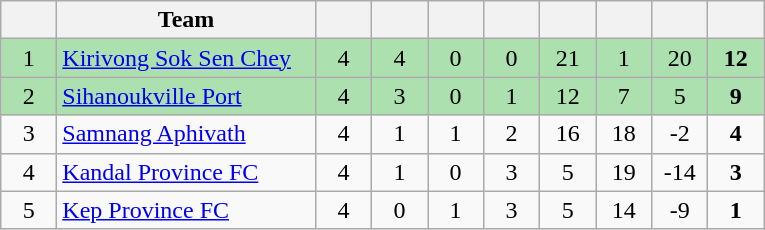<table class="wikitable" style="text-align: center;">
<tr>
<th width=30></th>
<th width=165>Team</th>
<th width=30></th>
<th width=30></th>
<th width=30></th>
<th width=30></th>
<th width=30></th>
<th width=30></th>
<th width=30></th>
<th width=30></th>
</tr>
<tr style="background:#ace1af;">
<td>1</td>
<td align=left><a href='#'>Kirivong Sok Sen Chey</a></td>
<td>4</td>
<td>4</td>
<td>0</td>
<td>0</td>
<td>21</td>
<td>1</td>
<td>20</td>
<td><strong>12</strong></td>
</tr>
<tr style="background:#ace1af;">
<td>2</td>
<td align=left><a href='#'>Sihanoukville Port</a></td>
<td>4</td>
<td>3</td>
<td>0</td>
<td>1</td>
<td>12</td>
<td>7</td>
<td>5</td>
<td><strong>9</strong></td>
</tr>
<tr>
<td>3</td>
<td align=left><a href='#'>Samnang Aphivath</a></td>
<td>4</td>
<td>1</td>
<td>1</td>
<td>2</td>
<td>16</td>
<td>18</td>
<td>-2</td>
<td><strong>4</strong></td>
</tr>
<tr>
<td>4</td>
<td align=left><a href='#'>Kandal Province FC</a></td>
<td>4</td>
<td>1</td>
<td>0</td>
<td>3</td>
<td>5</td>
<td>19</td>
<td>-14</td>
<td><strong>3</strong></td>
</tr>
<tr>
<td>5</td>
<td align=left><a href='#'>Kep Province FC</a></td>
<td>4</td>
<td>0</td>
<td>1</td>
<td>3</td>
<td>5</td>
<td>14</td>
<td>-9</td>
<td><strong>1</strong></td>
</tr>
</table>
